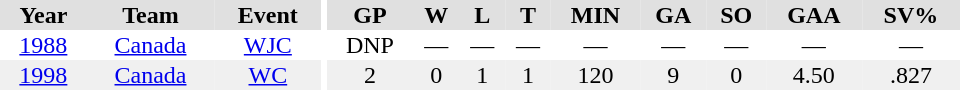<table border="0" cellpadding="1" cellspacing="0" ID="Table3" style="text-align:center; width:40em">
<tr ALIGN="center" bgcolor="#e0e0e0">
<th>Year</th>
<th>Team</th>
<th>Event</th>
<th rowspan="99" bgcolor="#ffffff"></th>
<th>GP</th>
<th>W</th>
<th>L</th>
<th>T</th>
<th>MIN</th>
<th>GA</th>
<th>SO</th>
<th>GAA</th>
<th>SV%</th>
</tr>
<tr>
<td><a href='#'>1988</a></td>
<td><a href='#'>Canada</a></td>
<td><a href='#'>WJC</a></td>
<td>DNP</td>
<td>—</td>
<td>—</td>
<td>—</td>
<td>—</td>
<td>—</td>
<td>—</td>
<td>—</td>
<td>—</td>
</tr>
<tr bgcolor="#f0f0f0">
<td><a href='#'>1998</a></td>
<td><a href='#'>Canada</a></td>
<td><a href='#'>WC</a></td>
<td>2</td>
<td>0</td>
<td>1</td>
<td>1</td>
<td>120</td>
<td>9</td>
<td>0</td>
<td>4.50</td>
<td>.827</td>
</tr>
</table>
